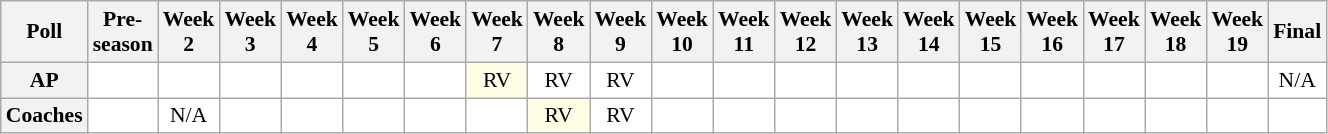<table class="wikitable" style="white-space:nowrap;font-size:90%">
<tr>
<th>Poll</th>
<th>Pre-<br>season</th>
<th>Week<br>2</th>
<th>Week<br>3</th>
<th>Week<br>4</th>
<th>Week<br>5</th>
<th>Week<br>6</th>
<th>Week<br>7</th>
<th>Week<br>8</th>
<th>Week<br>9</th>
<th>Week<br>10</th>
<th>Week<br>11</th>
<th>Week<br>12</th>
<th>Week<br>13</th>
<th>Week<br>14</th>
<th>Week<br>15</th>
<th>Week<br>16</th>
<th>Week<br>17</th>
<th>Week<br>18</th>
<th>Week<br>19</th>
<th>Final</th>
</tr>
<tr style="text-align:center;">
<th>AP</th>
<td style="background:#FFF;"></td>
<td style="background:#FFF;"></td>
<td style="background:#FFF;"></td>
<td style="background:#FFF;"></td>
<td style="background:#FFF;"></td>
<td style="background:#FFF;"></td>
<td style="background:#FFFFE6;">RV</td>
<td style="background:#FFF;">RV</td>
<td style="background:#FFF;">RV</td>
<td style="background:#FFF;"></td>
<td style="background:#FFF;"></td>
<td style="background:#FFF;"></td>
<td style="background:#FFF;"></td>
<td style="background:#FFF;"></td>
<td style="background:#FFF;"></td>
<td style="background:#FFF;"></td>
<td style="background:#FFF;"></td>
<td style="background:#FFF;"></td>
<td style="background:#FFF;"></td>
<td style="background:#FFF;">N/A</td>
</tr>
<tr style="text-align:center;">
<th>Coaches</th>
<td style="background:#FFF;"></td>
<td style="background:#FFF;">N/A</td>
<td style="background:#FFF;"></td>
<td style="background:#FFF;"></td>
<td style="background:#FFF;"></td>
<td style="background:#FFF;"></td>
<td style="background:#FFF;"></td>
<td style="background:#FFFFE6;">RV</td>
<td style="background:#FFF;">RV</td>
<td style="background:#FFF;"></td>
<td style="background:#FFF;"></td>
<td style="background:#FFF;"></td>
<td style="background:#FFF;"></td>
<td style="background:#FFF;"></td>
<td style="background:#FFF;"></td>
<td style="background:#FFF;"></td>
<td style="background:#FFF;"></td>
<td style="background:#FFF;"></td>
<td style="background:#FFF;"></td>
<td style="background:#FFF;"></td>
</tr>
</table>
